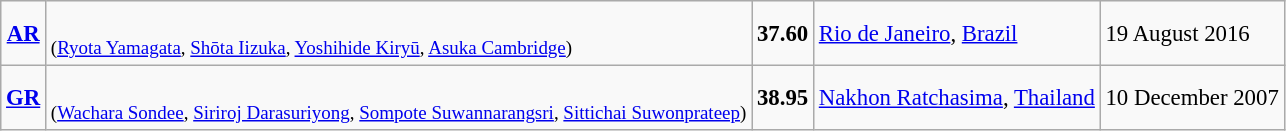<table class="wikitable" style="font-size:95%; position:relative;">
<tr>
<td align=center><strong><a href='#'>AR</a></strong></td>
<td><br><small>(<a href='#'>Ryota Yamagata</a>, <a href='#'>Shōta Iizuka</a>, <a href='#'>Yoshihide Kiryū</a>, <a href='#'>Asuka Cambridge</a>)</small></td>
<td><strong>37.60</strong></td>
<td><a href='#'>Rio de Janeiro</a>, <a href='#'>Brazil</a></td>
<td>19 August 2016</td>
</tr>
<tr>
<td align=center><strong><a href='#'>GR</a></strong></td>
<td><br><small>(<a href='#'>Wachara Sondee</a>, <a href='#'>Siriroj Darasuriyong</a>, <a href='#'>Sompote Suwannarangsri</a>, <a href='#'>Sittichai Suwonprateep</a>)</small></td>
<td><strong>38.95</strong></td>
<td><a href='#'>Nakhon Ratchasima</a>, <a href='#'>Thailand</a></td>
<td>10 December 2007</td>
</tr>
</table>
